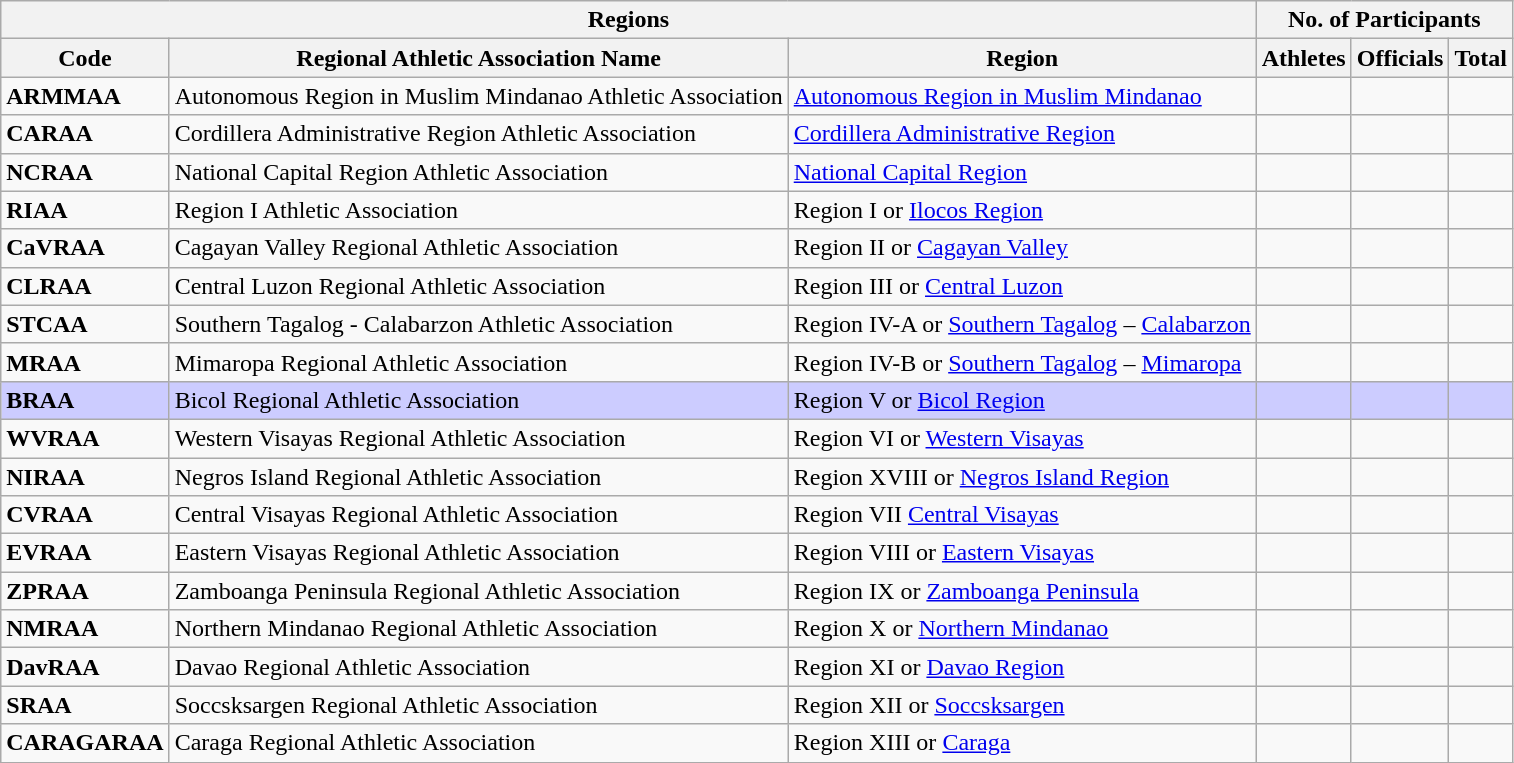<table class="wikitable" style="text-align:left">
<tr>
<th colspan=3>Regions</th>
<th colspan=3>No. of Participants</th>
</tr>
<tr>
<th>Code</th>
<th>Regional Athletic Association Name</th>
<th>Region</th>
<th>Athletes</th>
<th>Officials</th>
<th>Total</th>
</tr>
<tr>
<td> <strong>ARMMAA</strong></td>
<td>Autonomous Region in Muslim Mindanao Athletic Association</td>
<td><a href='#'>Autonomous Region in Muslim Mindanao</a></td>
<td><strong> </strong></td>
<td><strong> </strong></td>
<td><strong> </strong></td>
</tr>
<tr>
<td> <strong>CARAA</strong></td>
<td>Cordillera Administrative Region Athletic Association</td>
<td><a href='#'>Cordillera Administrative Region</a></td>
<td><strong> </strong></td>
<td><strong> </strong></td>
<td><strong> </strong></td>
</tr>
<tr>
<td> <strong>NCRAA</strong></td>
<td>National Capital Region Athletic Association</td>
<td><a href='#'>National Capital Region</a></td>
<td><strong> </strong></td>
<td><strong> </strong></td>
<td><strong> </strong></td>
</tr>
<tr>
<td> <strong>RIAA</strong></td>
<td>Region I Athletic Association</td>
<td>Region I or <a href='#'>Ilocos Region</a></td>
<td><strong> </strong></td>
<td><strong> </strong></td>
<td><strong> </strong></td>
</tr>
<tr>
<td> <strong>CaVRAA</strong></td>
<td>Cagayan Valley Regional Athletic Association</td>
<td>Region II or <a href='#'>Cagayan Valley</a></td>
<td><strong> </strong></td>
<td><strong> </strong></td>
<td><strong> </strong></td>
</tr>
<tr>
<td> <strong>CLRAA</strong></td>
<td>Central Luzon Regional Athletic Association</td>
<td>Region III or <a href='#'>Central Luzon</a></td>
<td><strong> </strong></td>
<td><strong> </strong></td>
<td><strong> </strong></td>
</tr>
<tr>
<td> <strong>STCAA</strong></td>
<td>Southern Tagalog - Calabarzon Athletic Association</td>
<td>Region IV-A or <a href='#'>Southern Tagalog</a> – <a href='#'>Calabarzon</a></td>
<td><strong> </strong></td>
<td><strong> </strong></td>
<td><strong> </strong></td>
</tr>
<tr>
<td> <strong>MRAA</strong></td>
<td>Mimaropa Regional Athletic Association</td>
<td>Region IV-B or <a href='#'>Southern Tagalog</a> – <a href='#'>Mimaropa</a></td>
<td><strong> </strong></td>
<td><strong> </strong></td>
<td><strong> </strong></td>
</tr>
<tr bgcolor=ccccff>
<td> <strong>BRAA</strong></td>
<td>Bicol Regional Athletic Association</td>
<td>Region V or <a href='#'>Bicol Region</a></td>
<td><strong> </strong></td>
<td><strong> </strong></td>
<td><strong> </strong></td>
</tr>
<tr>
<td> <strong>WVRAA</strong></td>
<td>Western Visayas Regional Athletic Association</td>
<td>Region VI or <a href='#'>Western Visayas</a></td>
<td><strong> </strong></td>
<td><strong> </strong></td>
<td><strong> </strong></td>
</tr>
<tr>
<td> <strong>NIRAA</strong></td>
<td>Negros Island Regional Athletic Association</td>
<td>Region XVIII or <a href='#'>Negros Island Region</a></td>
<td><strong> </strong></td>
<td><strong> </strong></td>
<td><strong> </strong></td>
</tr>
<tr>
<td> <strong>CVRAA</strong></td>
<td>Central Visayas Regional Athletic Association</td>
<td>Region VII <a href='#'>Central Visayas</a></td>
<td><strong> </strong></td>
<td><strong> </strong></td>
<td><strong> </strong></td>
</tr>
<tr>
<td> <strong>EVRAA</strong></td>
<td>Eastern Visayas Regional Athletic Association</td>
<td>Region VIII or <a href='#'>Eastern Visayas</a></td>
<td><strong> </strong></td>
<td><strong> </strong></td>
<td><strong> </strong></td>
</tr>
<tr>
<td> <strong>ZPRAA</strong></td>
<td>Zamboanga Peninsula Regional Athletic Association</td>
<td>Region IX or <a href='#'>Zamboanga Peninsula</a></td>
<td><strong> </strong></td>
<td><strong> </strong></td>
<td><strong> </strong></td>
</tr>
<tr>
<td> <strong>NMRAA</strong></td>
<td>Northern Mindanao Regional Athletic Association</td>
<td>Region X or <a href='#'>Northern Mindanao</a></td>
<td><strong> </strong></td>
<td><strong> </strong></td>
<td><strong> </strong></td>
</tr>
<tr>
<td> <strong>DavRAA</strong></td>
<td>Davao Regional Athletic Association</td>
<td>Region XI or <a href='#'>Davao Region</a></td>
<td><strong> </strong></td>
<td><strong> </strong></td>
<td><strong> </strong></td>
</tr>
<tr>
<td> <strong>SRAA</strong></td>
<td>Soccsksargen Regional Athletic Association</td>
<td>Region XII or <a href='#'>Soccsksargen</a></td>
<td><strong> </strong></td>
<td><strong> </strong></td>
<td><strong> </strong></td>
</tr>
<tr>
<td> <strong>CARAGARAA</strong></td>
<td>Caraga Regional Athletic Association</td>
<td>Region XIII or <a href='#'>Caraga</a></td>
<td><strong> </strong></td>
<td><strong> </strong></td>
<td><strong> </strong></td>
</tr>
</table>
